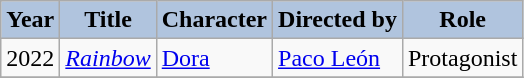<table class="wikitable">
<tr>
<th style="background: #B0C4DE;">Year</th>
<th style="background: #B0C4DE;">Title</th>
<th style="background: #B0C4DE;">Character</th>
<th style="background: #B0C4DE;">Directed by</th>
<th style="background: #B0C4DE;">Role</th>
</tr>
<tr>
<td>2022</td>
<td><em><a href='#'>Rainbow</a></em></td>
<td><a href='#'>Dora</a></td>
<td><a href='#'>Paco León</a></td>
<td>Protagonist</td>
</tr>
<tr>
</tr>
</table>
